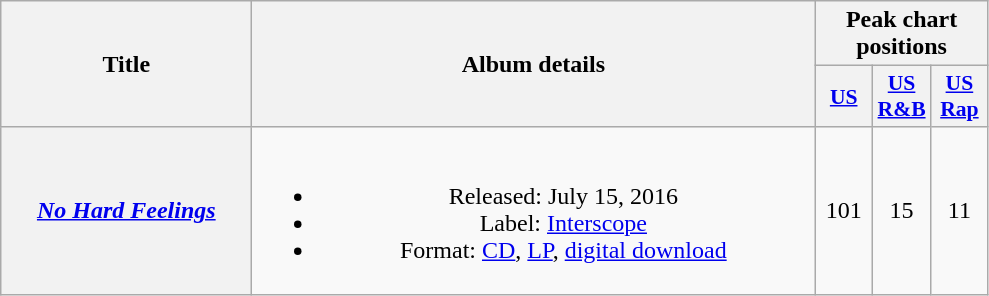<table class="wikitable plainrowheaders" style="text-align:center;" border="1">
<tr>
<th scope="col" rowspan="2" style="width:10em;">Title</th>
<th scope="col" rowspan="2" style="width:23em;">Album details</th>
<th scope="col" colspan="3">Peak chart positions</th>
</tr>
<tr>
<th scope="col" style="width:2.2em;font-size:90%;"><a href='#'>US</a><br></th>
<th scope="col" style="width:2.2em;font-size:90%;"><a href='#'>US R&B</a></th>
<th scope="col" style="width:2.2em;font-size:90%;"><a href='#'>US Rap</a></th>
</tr>
<tr>
<th scope="row"><em><a href='#'>No Hard Feelings</a></em></th>
<td><br><ul><li>Released: July 15, 2016</li><li>Label: <a href='#'>Interscope</a></li><li>Format: <a href='#'>CD</a>, <a href='#'>LP</a>, <a href='#'>digital download</a></li></ul></td>
<td>101</td>
<td>15</td>
<td>11</td>
</tr>
</table>
